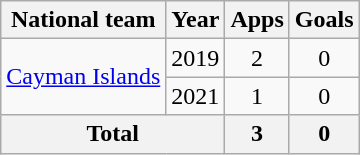<table class="wikitable" style="text-align:center">
<tr>
<th>National team</th>
<th>Year</th>
<th>Apps</th>
<th>Goals</th>
</tr>
<tr>
<td rowspan="2"><a href='#'>Cayman Islands</a></td>
<td>2019</td>
<td>2</td>
<td>0</td>
</tr>
<tr>
<td>2021</td>
<td>1</td>
<td>0</td>
</tr>
<tr>
<th colspan=2>Total</th>
<th>3</th>
<th>0</th>
</tr>
</table>
